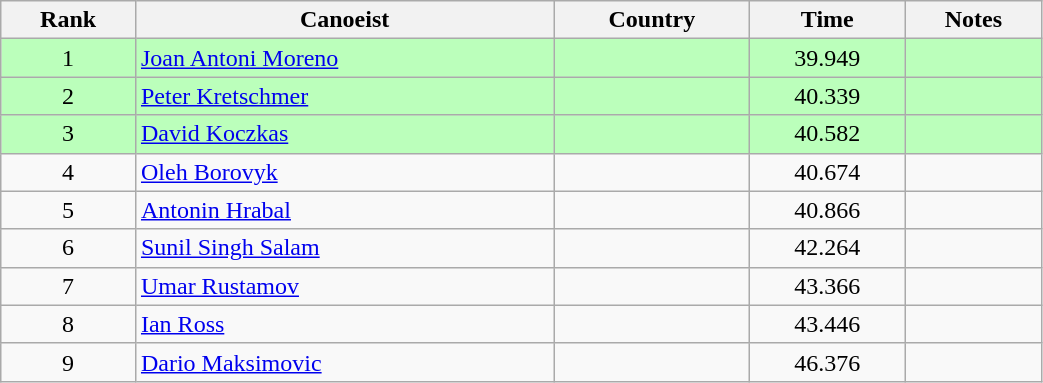<table class="wikitable" style="text-align:center;width: 55%">
<tr>
<th>Rank</th>
<th>Canoeist</th>
<th>Country</th>
<th>Time</th>
<th>Notes</th>
</tr>
<tr bgcolor=bbffbb>
<td>1</td>
<td align="left"><a href='#'>Joan Antoni Moreno</a></td>
<td align="left"></td>
<td>39.949</td>
<td></td>
</tr>
<tr bgcolor=bbffbb>
<td>2</td>
<td align="left"><a href='#'>Peter Kretschmer</a></td>
<td align="left"></td>
<td>40.339</td>
<td></td>
</tr>
<tr bgcolor=bbffbb>
<td>3</td>
<td align="left"><a href='#'>David Koczkas</a></td>
<td align="left"></td>
<td>40.582</td>
<td></td>
</tr>
<tr>
<td>4</td>
<td align="left"><a href='#'>Oleh Borovyk</a></td>
<td align="left"></td>
<td>40.674</td>
<td></td>
</tr>
<tr>
<td>5</td>
<td align="left"><a href='#'>Antonin Hrabal</a></td>
<td align="left"></td>
<td>40.866</td>
<td></td>
</tr>
<tr>
<td>6</td>
<td align="left"><a href='#'>Sunil Singh Salam</a></td>
<td align="left"></td>
<td>42.264</td>
<td></td>
</tr>
<tr>
<td>7</td>
<td align="left"><a href='#'>Umar Rustamov</a></td>
<td align="left"></td>
<td>43.366</td>
<td></td>
</tr>
<tr>
<td>8</td>
<td align="left"><a href='#'>Ian Ross</a></td>
<td align="left"></td>
<td>43.446</td>
<td></td>
</tr>
<tr>
<td>9</td>
<td align="left"><a href='#'>Dario Maksimovic</a></td>
<td align="left"></td>
<td>46.376</td>
<td></td>
</tr>
</table>
